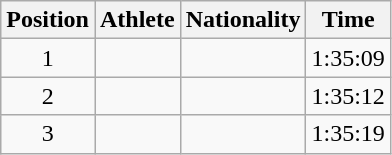<table class="wikitable sortable">
<tr>
<th scope="col">Position</th>
<th scope="col">Athlete</th>
<th scope="col">Nationality</th>
<th scope="col">Time</th>
</tr>
<tr>
<td !scope=row align=center>1</td>
<td></td>
<td></td>
<td>1:35:09</td>
</tr>
<tr>
<td !scope=row align=center>2</td>
<td></td>
<td></td>
<td>1:35:12</td>
</tr>
<tr>
<td !scope=row align=center>3</td>
<td></td>
<td></td>
<td>1:35:19</td>
</tr>
</table>
